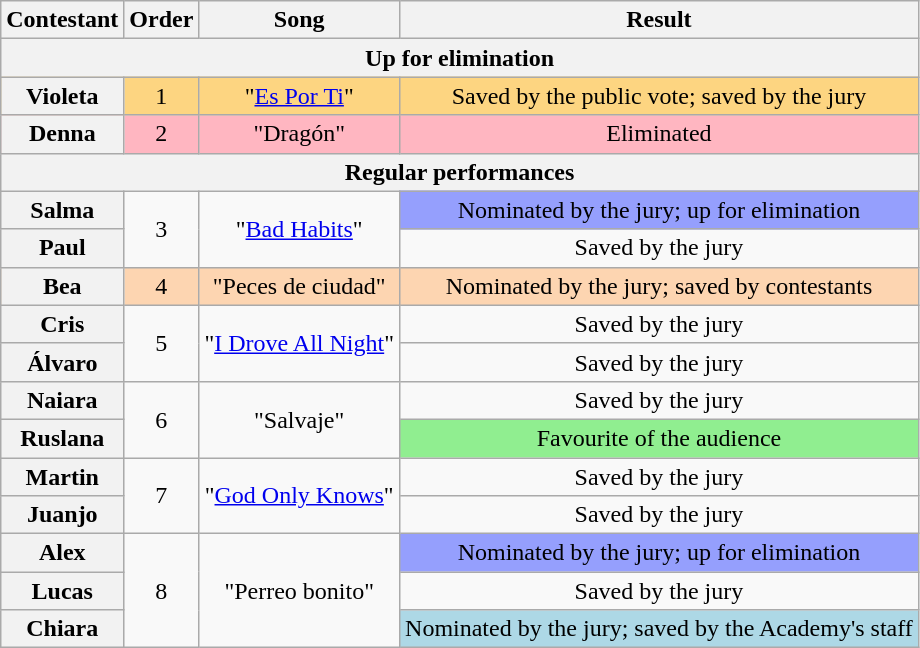<table class="wikitable sortable plainrowheaders" style="text-align:center;">
<tr>
<th scope="col">Contestant</th>
<th scope="col">Order</th>
<th scope="col">Song</th>
<th scope="col">Result</th>
</tr>
<tr>
<th colspan="4">Up for elimination</th>
</tr>
<tr bgcolor=#fdd581>
<th scope="row">Violeta</th>
<td>1</td>
<td>"<a href='#'>Es Por Ti</a>"</td>
<td>Saved by the public vote; saved by the jury</td>
</tr>
<tr bgcolor=lightpink>
<th scope="row">Denna</th>
<td>2</td>
<td>"Dragón"</td>
<td>Eliminated</td>
</tr>
<tr>
<th colspan="4">Regular performances</th>
</tr>
<tr>
<th scope="row">Salma</th>
<td rowspan=2>3</td>
<td rowspan=2>"<a href='#'>Bad Habits</a>"</td>
<td bgcolor=#959ffd>Nominated by the jury; up for elimination</td>
</tr>
<tr>
<th scope="row">Paul</th>
<td>Saved by the jury</td>
</tr>
<tr bgcolor=#fdd5b1>
<th scope="row">Bea</th>
<td>4</td>
<td>"Peces de ciudad"</td>
<td>Nominated by the jury; saved by contestants</td>
</tr>
<tr>
<th scope="row">Cris</th>
<td rowspan=2>5</td>
<td rowspan=2>"<a href='#'>I Drove All Night</a>"</td>
<td>Saved by the jury</td>
</tr>
<tr>
<th scope="row">Álvaro</th>
<td>Saved by the jury</td>
</tr>
<tr>
<th scope="row">Naiara</th>
<td rowspan=2>6</td>
<td rowspan=2>"Salvaje"</td>
<td>Saved by the jury</td>
</tr>
<tr>
<th scope="row">Ruslana</th>
<td bgcolor=lightgreen>Favourite of the audience</td>
</tr>
<tr>
<th scope="row">Martin</th>
<td rowspan=2>7</td>
<td rowspan=2>"<a href='#'>God Only Knows</a>"</td>
<td>Saved by the jury</td>
</tr>
<tr>
<th scope="row">Juanjo</th>
<td>Saved by the jury</td>
</tr>
<tr>
<th scope="row">Alex</th>
<td rowspan=3>8</td>
<td rowspan=3>"Perreo bonito"</td>
<td bgcolor=#959ffd>Nominated by the jury; up for elimination</td>
</tr>
<tr>
<th scope="row">Lucas</th>
<td>Saved by the jury</td>
</tr>
<tr>
<th scope="row">Chiara</th>
<td bgcolor=lightblue>Nominated by the jury; saved by the Academy's staff</td>
</tr>
</table>
